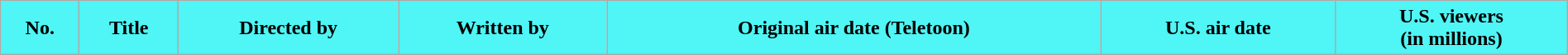<table class="wikitable plainrowheaders" style="width:100%;">
<tr>
<th style="background:#50f5f5; color:#OOOOOO;">No.</th>
<th style="background:#50f5f5; color:#OOOOOO;">Title</th>
<th style="background:#50f5f5; color:#OOOOOO;">Directed by</th>
<th style="background:#50f5f5; color:#OOOOOO;">Written by</th>
<th style="background:#50f5f5; color:#OOOOOO;">Original air date (Teletoon)</th>
<th style="background:#50f5f5; color:#OOOOOO;">U.S. air date</th>
<th style="background:#50f5f5; color:#OOOOOO;">U.S. viewers<br>(in millions)<br>
















































</th>
</tr>
</table>
